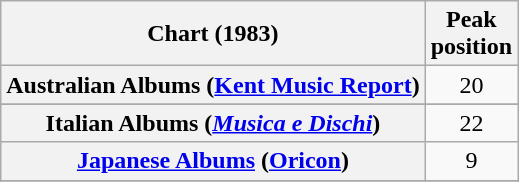<table class="wikitable sortable plainrowheaders" style="text-align:center">
<tr>
<th scope="col">Chart (1983)</th>
<th scope="col">Peak<br>position</th>
</tr>
<tr>
<th scope="row">Australian Albums (<a href='#'>Kent Music Report</a>)</th>
<td align="center">20</td>
</tr>
<tr>
</tr>
<tr>
</tr>
<tr>
</tr>
<tr>
<th scope="row">Italian Albums (<em><a href='#'>Musica e Dischi</a></em>)</th>
<td align="center">22</td>
</tr>
<tr>
<th scope="row"><a href='#'>Japanese Albums</a> (<a href='#'>Oricon</a>)</th>
<td align="center">9</td>
</tr>
<tr>
</tr>
<tr>
</tr>
<tr>
</tr>
<tr>
</tr>
<tr>
</tr>
</table>
